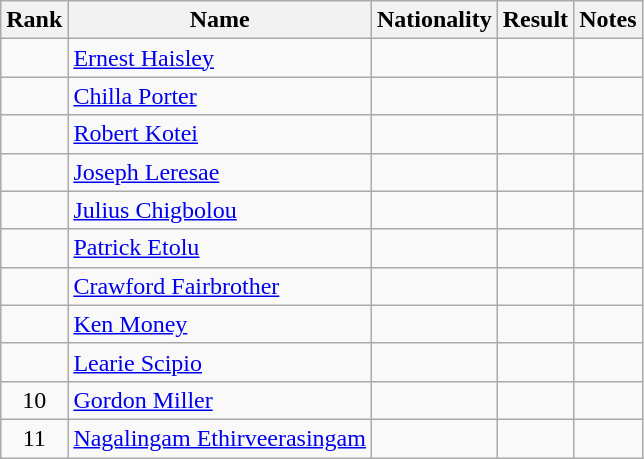<table class="wikitable sortable" style=" text-align:center">
<tr>
<th>Rank</th>
<th>Name</th>
<th>Nationality</th>
<th>Result</th>
<th>Notes</th>
</tr>
<tr>
<td></td>
<td align=left><a href='#'>Ernest Haisley</a></td>
<td align=left></td>
<td></td>
<td></td>
</tr>
<tr>
<td></td>
<td align=left><a href='#'>Chilla Porter</a></td>
<td align=left></td>
<td></td>
<td></td>
</tr>
<tr>
<td></td>
<td align=left><a href='#'>Robert Kotei</a></td>
<td align=left></td>
<td></td>
<td></td>
</tr>
<tr>
<td></td>
<td align=left><a href='#'>Joseph Leresae</a></td>
<td align=left></td>
<td></td>
<td></td>
</tr>
<tr>
<td></td>
<td align=left><a href='#'>Julius Chigbolou</a></td>
<td align=left></td>
<td></td>
<td></td>
</tr>
<tr>
<td></td>
<td align=left><a href='#'>Patrick Etolu</a></td>
<td align=left></td>
<td></td>
<td></td>
</tr>
<tr>
<td></td>
<td align=left><a href='#'>Crawford Fairbrother</a></td>
<td align=left></td>
<td></td>
<td></td>
</tr>
<tr>
<td></td>
<td align=left><a href='#'>Ken Money</a></td>
<td align=left></td>
<td></td>
<td></td>
</tr>
<tr>
<td></td>
<td align=left><a href='#'>Learie Scipio</a></td>
<td align=left></td>
<td></td>
<td></td>
</tr>
<tr>
<td>10</td>
<td align=left><a href='#'>Gordon Miller</a></td>
<td align=left></td>
<td></td>
<td></td>
</tr>
<tr>
<td>11</td>
<td align=left><a href='#'>Nagalingam Ethirveerasingam</a></td>
<td align=left></td>
<td></td>
<td></td>
</tr>
</table>
